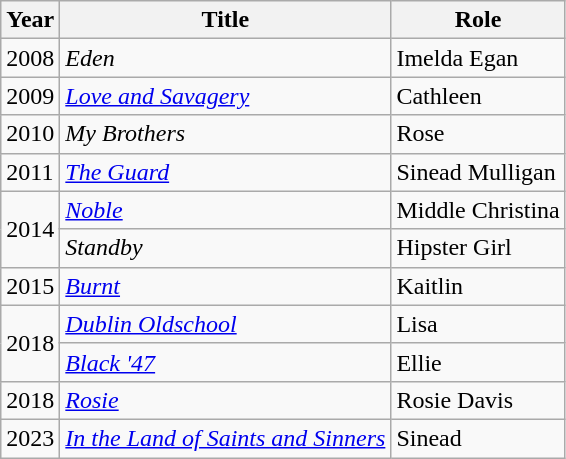<table class="wikitable sortable">
<tr>
<th>Year</th>
<th>Title</th>
<th>Role</th>
</tr>
<tr>
<td>2008</td>
<td><em>Eden</em></td>
<td>Imelda Egan</td>
</tr>
<tr>
<td>2009</td>
<td><em><a href='#'>Love and Savagery</a></em></td>
<td>Cathleen</td>
</tr>
<tr>
<td>2010</td>
<td><em>My Brothers</em></td>
<td>Rose</td>
</tr>
<tr>
<td>2011</td>
<td><em><a href='#'>The Guard</a></em></td>
<td>Sinead Mulligan</td>
</tr>
<tr>
<td rowspan="2">2014</td>
<td><em><a href='#'>Noble</a></em></td>
<td>Middle Christina</td>
</tr>
<tr>
<td><em>Standby</em></td>
<td>Hipster Girl</td>
</tr>
<tr>
<td>2015</td>
<td><em><a href='#'>Burnt</a></em></td>
<td>Kaitlin</td>
</tr>
<tr>
<td rowspan="2">2018</td>
<td><em><a href='#'>Dublin Oldschool</a></em></td>
<td>Lisa</td>
</tr>
<tr>
<td><em><a href='#'>Black '47</a></em></td>
<td>Ellie</td>
</tr>
<tr>
<td>2018</td>
<td><em><a href='#'>Rosie</a></em></td>
<td>Rosie Davis</td>
</tr>
<tr>
<td>2023</td>
<td><em><a href='#'>In the Land of Saints and Sinners</a></em></td>
<td>Sinead</td>
</tr>
</table>
